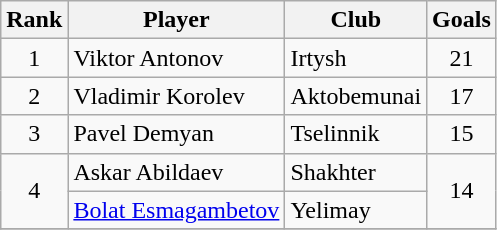<table class="wikitable" style="text-align:center;">
<tr>
<th>Rank</th>
<th>Player</th>
<th>Club</th>
<th>Goals</th>
</tr>
<tr>
<td rowspan="1">1</td>
<td align="left"> Viktor Antonov</td>
<td align="left">Irtysh</td>
<td rowspan="1">21</td>
</tr>
<tr>
<td rowspan="1">2</td>
<td align="left"> Vladimir Korolev</td>
<td align="left">Aktobemunai</td>
<td rowspan="1">17</td>
</tr>
<tr>
<td rowspan="1">3</td>
<td align="left"> Pavel Demyan</td>
<td align="left">Tselinnik</td>
<td rowspan="1">15</td>
</tr>
<tr>
<td rowspan="2">4</td>
<td align="left"> Askar Abildaev</td>
<td align="left">Shakhter</td>
<td rowspan="2">14</td>
</tr>
<tr>
<td align="left"> <a href='#'>Bolat Esmagambetov</a></td>
<td align="left">Yelimay</td>
</tr>
<tr>
</tr>
</table>
